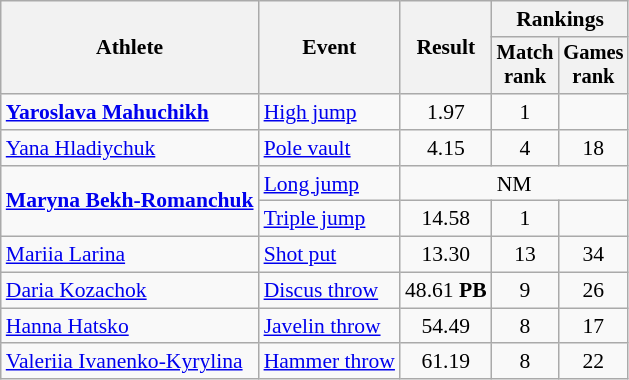<table class=wikitable style=font-size:90%;text-align:center>
<tr>
<th rowspan=2>Athlete</th>
<th rowspan=2>Event</th>
<th rowspan=2>Result</th>
<th colspan=2>Rankings</th>
</tr>
<tr style=font-size:95%>
<th>Match<br>rank</th>
<th>Games<br>rank</th>
</tr>
<tr>
<td align=left><strong><a href='#'>Yaroslava Mahuchikh</a></strong></td>
<td align=left><a href='#'>High jump</a></td>
<td>1.97</td>
<td>1</td>
<td></td>
</tr>
<tr>
<td align=left><a href='#'>Yana Hladiychuk</a></td>
<td align=left><a href='#'>Pole vault</a></td>
<td>4.15</td>
<td>4</td>
<td>18</td>
</tr>
<tr>
<td align=left rowspan="2"><strong><a href='#'>Maryna Bekh-Romanchuk</a></strong></td>
<td align=left><a href='#'>Long jump</a></td>
<td colspan=3>NM</td>
</tr>
<tr>
<td align=left><a href='#'>Triple jump</a></td>
<td>14.58</td>
<td>1</td>
<td></td>
</tr>
<tr>
<td align=left><a href='#'>Mariia Larina</a></td>
<td align=left><a href='#'>Shot put</a></td>
<td>13.30</td>
<td>13</td>
<td>34</td>
</tr>
<tr>
<td align=left><a href='#'>Daria Kozachok</a></td>
<td align=left><a href='#'>Discus throw</a></td>
<td>48.61 <strong>PB</strong></td>
<td>9</td>
<td>26</td>
</tr>
<tr>
<td align=left><a href='#'>Hanna Hatsko</a></td>
<td align=left><a href='#'>Javelin throw</a></td>
<td>54.49</td>
<td>8</td>
<td>17</td>
</tr>
<tr>
<td align=left><a href='#'>Valeriia Ivanenko-Kyrylina</a></td>
<td align=left><a href='#'>Hammer throw</a></td>
<td>61.19</td>
<td>8</td>
<td>22</td>
</tr>
</table>
